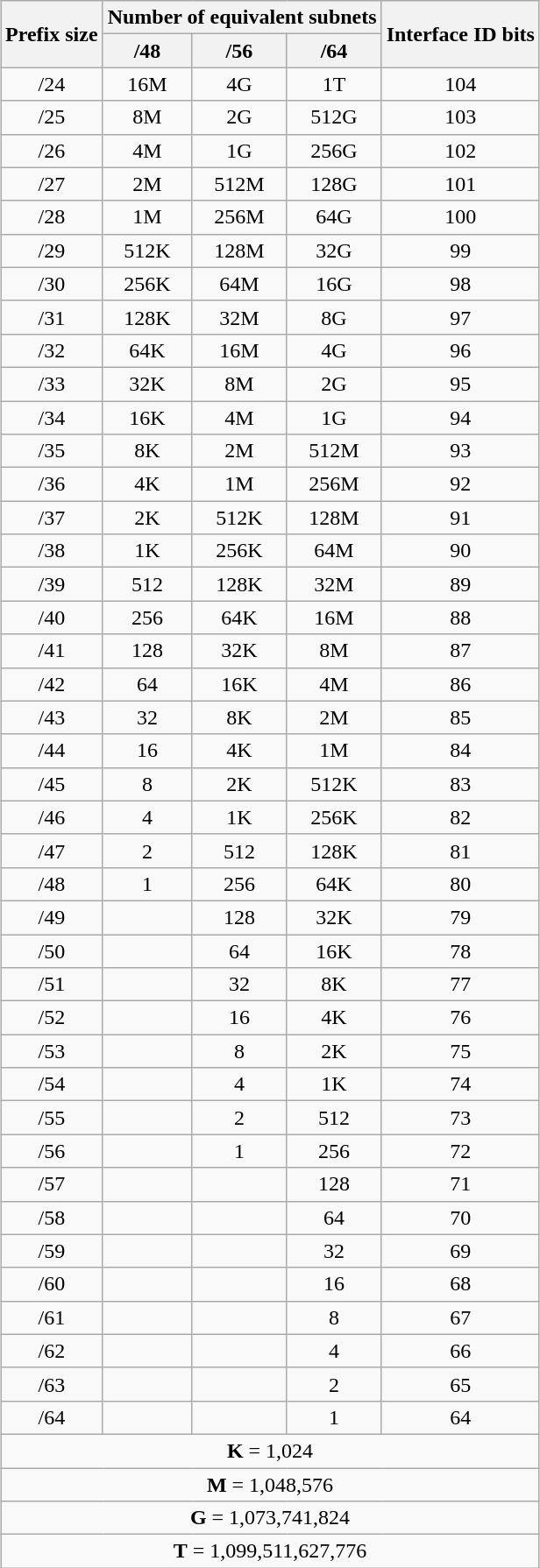<table class="wikitable" style="text-align: center; margin-left: auto; margin-right: auto; border: none;">
<tr>
<th rowspan="2">Prefix size</th>
<th colspan="3">Number of equivalent subnets</th>
<th rowspan="2">Interface ID bits</th>
</tr>
<tr>
<th>/48</th>
<th>/56</th>
<th>/64</th>
</tr>
<tr>
<td>/24</td>
<td>16M</td>
<td>4G</td>
<td>1T</td>
<td>104</td>
</tr>
<tr>
<td>/25</td>
<td>8M</td>
<td>2G</td>
<td>512G</td>
<td>103</td>
</tr>
<tr>
<td>/26</td>
<td>4M</td>
<td>1G</td>
<td>256G</td>
<td>102</td>
</tr>
<tr>
<td>/27</td>
<td>2M</td>
<td>512M</td>
<td>128G</td>
<td>101</td>
</tr>
<tr>
<td>/28</td>
<td>1M</td>
<td>256M</td>
<td>64G</td>
<td>100</td>
</tr>
<tr>
<td>/29</td>
<td>512K</td>
<td>128M</td>
<td>32G</td>
<td>99</td>
</tr>
<tr>
<td>/30</td>
<td>256K</td>
<td>64M</td>
<td>16G</td>
<td>98</td>
</tr>
<tr>
<td>/31</td>
<td>128K</td>
<td>32M</td>
<td>8G</td>
<td>97</td>
</tr>
<tr>
<td>/32</td>
<td>64K</td>
<td>16M</td>
<td>4G</td>
<td>96</td>
</tr>
<tr>
<td>/33</td>
<td>32K</td>
<td>8M</td>
<td>2G</td>
<td>95</td>
</tr>
<tr>
<td>/34</td>
<td>16K</td>
<td>4M</td>
<td>1G</td>
<td>94</td>
</tr>
<tr>
<td>/35</td>
<td>8K</td>
<td>2M</td>
<td>512M</td>
<td>93</td>
</tr>
<tr>
<td>/36</td>
<td>4K</td>
<td>1M</td>
<td>256M</td>
<td>92</td>
</tr>
<tr>
<td>/37</td>
<td>2K</td>
<td>512K</td>
<td>128M</td>
<td>91</td>
</tr>
<tr>
<td>/38</td>
<td>1K</td>
<td>256K</td>
<td>64M</td>
<td>90</td>
</tr>
<tr>
<td>/39</td>
<td>512</td>
<td>128K</td>
<td>32M</td>
<td>89</td>
</tr>
<tr>
<td>/40</td>
<td>256</td>
<td>64K</td>
<td>16M</td>
<td>88</td>
</tr>
<tr>
<td>/41</td>
<td>128</td>
<td>32K</td>
<td>8M</td>
<td>87</td>
</tr>
<tr>
<td>/42</td>
<td>64</td>
<td>16K</td>
<td>4M</td>
<td>86</td>
</tr>
<tr>
<td>/43</td>
<td>32</td>
<td>8K</td>
<td>2M</td>
<td>85</td>
</tr>
<tr>
<td>/44</td>
<td>16</td>
<td>4K</td>
<td>1M</td>
<td>84</td>
</tr>
<tr>
<td>/45</td>
<td>8</td>
<td>2K</td>
<td>512K</td>
<td>83</td>
</tr>
<tr>
<td>/46</td>
<td>4</td>
<td>1K</td>
<td>256K</td>
<td>82</td>
</tr>
<tr>
<td>/47</td>
<td>2</td>
<td>512</td>
<td>128K</td>
<td>81</td>
</tr>
<tr>
<td>/48</td>
<td>1</td>
<td>256</td>
<td>64K</td>
<td>80</td>
</tr>
<tr>
<td>/49</td>
<td></td>
<td>128</td>
<td>32K</td>
<td>79</td>
</tr>
<tr>
<td>/50</td>
<td></td>
<td>64</td>
<td>16K</td>
<td>78</td>
</tr>
<tr>
<td>/51</td>
<td></td>
<td>32</td>
<td>8K</td>
<td>77</td>
</tr>
<tr>
<td>/52</td>
<td></td>
<td>16</td>
<td>4K</td>
<td>76</td>
</tr>
<tr>
<td>/53</td>
<td></td>
<td>8</td>
<td>2K</td>
<td>75</td>
</tr>
<tr>
<td>/54</td>
<td></td>
<td>4</td>
<td>1K</td>
<td>74</td>
</tr>
<tr>
<td>/55</td>
<td></td>
<td>2</td>
<td>512</td>
<td>73</td>
</tr>
<tr>
<td>/56</td>
<td></td>
<td>1</td>
<td>256</td>
<td>72</td>
</tr>
<tr>
<td>/57</td>
<td></td>
<td></td>
<td>128</td>
<td>71</td>
</tr>
<tr>
<td>/58</td>
<td></td>
<td></td>
<td>64</td>
<td>70</td>
</tr>
<tr>
<td>/59</td>
<td></td>
<td></td>
<td>32</td>
<td>69</td>
</tr>
<tr>
<td>/60</td>
<td></td>
<td></td>
<td>16</td>
<td>68</td>
</tr>
<tr>
<td>/61</td>
<td></td>
<td></td>
<td>8</td>
<td>67</td>
</tr>
<tr>
<td>/62</td>
<td></td>
<td></td>
<td>4</td>
<td>66</td>
</tr>
<tr>
<td>/63</td>
<td></td>
<td></td>
<td>2</td>
<td>65</td>
</tr>
<tr>
<td>/64</td>
<td></td>
<td></td>
<td>1</td>
<td>64</td>
</tr>
<tr>
<td colspan="5"><strong>K</strong> = 1,024</td>
</tr>
<tr>
<td colspan="5"><strong>M</strong> = 1,048,576</td>
</tr>
<tr>
<td colspan="5"><strong>G</strong> = 1,073,741,824</td>
</tr>
<tr>
<td colspan="5"><strong>T</strong> = 1,099,511,627,776</td>
</tr>
</table>
